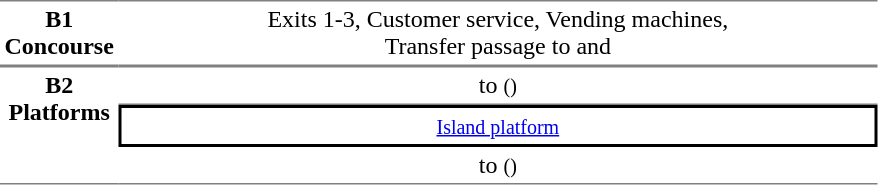<table table border=0 cellspacing=0 cellpadding=3>
<tr>
<td style="border-bottom:solid 1px gray; border-top:solid 1px gray;text-align:center" valign=top><strong>B1<br>Concourse</strong></td>
<td style="border-bottom:solid 1px gray; border-top:solid 1px gray;text-align:center;" valign=top width=500>Exits 1-3, Customer service, Vending machines,<br>Transfer passage to  and </td>
</tr>
<tr>
<td style="border-bottom:solid 1px gray; border-top:solid 1px gray;text-align:center" rowspan="3" valign=top><strong>B2<br>Platforms</strong></td>
<td style="border-bottom:solid 1px gray; border-top:solid 1px gray;text-align:center;">  to  <small>()</small></td>
</tr>
<tr>
<td style="border-right:solid 2px black;border-left:solid 2px black;border-top:solid 2px black;border-bottom:solid 2px black;text-align:center;" colspan=2><small><a href='#'>Island platform</a></small></td>
</tr>
<tr>
<td style="border-bottom:solid 1px gray;text-align:center;"> to  <small>()</small> </td>
</tr>
</table>
